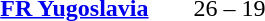<table style="text-align:center">
<tr>
<th width=200></th>
<th width=100></th>
<th width=200></th>
</tr>
<tr>
<td align=right><strong><a href='#'>FR Yugoslavia</a> </strong></td>
<td>26 – 19</td>
<td align=left></td>
</tr>
</table>
